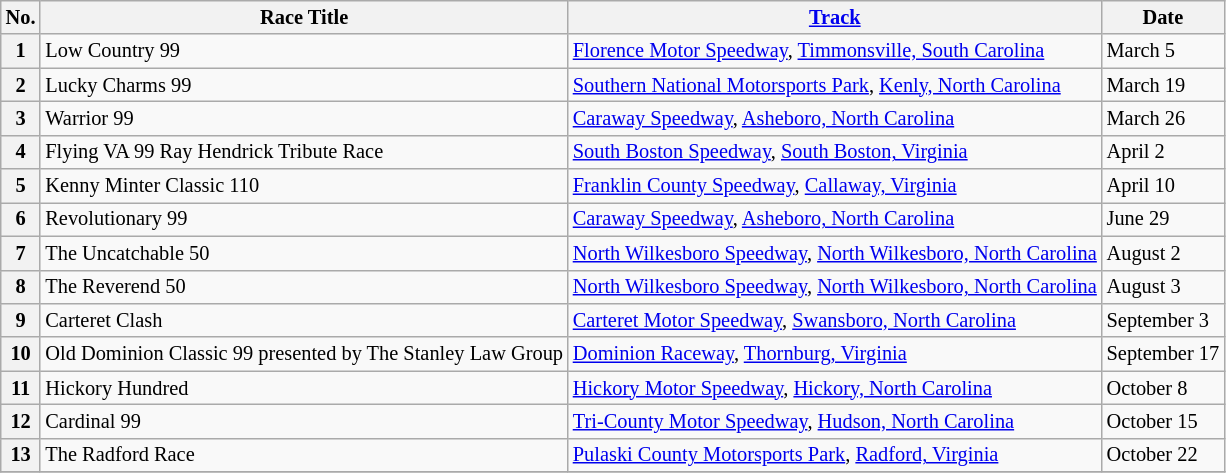<table class="wikitable" style="font-size:85%;">
<tr>
<th>No.</th>
<th>Race Title</th>
<th><a href='#'>Track</a></th>
<th>Date</th>
</tr>
<tr>
<th>1</th>
<td>Low Country 99</td>
<td><a href='#'>Florence Motor Speedway</a>, <a href='#'>Timmonsville, South Carolina</a></td>
<td>March 5</td>
</tr>
<tr>
<th>2</th>
<td>Lucky Charms 99</td>
<td><a href='#'>Southern National Motorsports Park</a>, <a href='#'>Kenly, North Carolina</a></td>
<td>March 19</td>
</tr>
<tr>
<th>3</th>
<td>Warrior 99</td>
<td><a href='#'>Caraway Speedway</a>, <a href='#'>Asheboro, North Carolina</a></td>
<td>March 26</td>
</tr>
<tr>
<th>4</th>
<td>Flying VA 99 Ray Hendrick Tribute Race</td>
<td><a href='#'>South Boston Speedway</a>, <a href='#'>South Boston, Virginia</a></td>
<td>April 2</td>
</tr>
<tr>
<th>5</th>
<td>Kenny Minter Classic 110</td>
<td><a href='#'>Franklin County Speedway</a>, <a href='#'>Callaway, Virginia</a></td>
<td>April 10</td>
</tr>
<tr>
<th>6</th>
<td>Revolutionary 99</td>
<td><a href='#'>Caraway Speedway</a>, <a href='#'>Asheboro, North Carolina</a></td>
<td>June 29</td>
</tr>
<tr>
<th>7</th>
<td>The Uncatchable 50</td>
<td><a href='#'>North Wilkesboro Speedway</a>, <a href='#'>North Wilkesboro, North Carolina</a></td>
<td>August 2</td>
</tr>
<tr>
<th>8</th>
<td>The Reverend 50</td>
<td><a href='#'>North Wilkesboro Speedway</a>, <a href='#'>North Wilkesboro, North Carolina</a></td>
<td>August 3</td>
</tr>
<tr>
<th>9</th>
<td>Carteret Clash</td>
<td><a href='#'>Carteret Motor Speedway</a>, <a href='#'>Swansboro, North Carolina</a></td>
<td>September 3</td>
</tr>
<tr>
<th>10</th>
<td>Old Dominion Classic 99 presented by The Stanley Law Group</td>
<td><a href='#'>Dominion Raceway</a>, <a href='#'>Thornburg, Virginia</a></td>
<td>September 17</td>
</tr>
<tr>
<th>11</th>
<td>Hickory Hundred</td>
<td><a href='#'>Hickory Motor Speedway</a>, <a href='#'>Hickory, North Carolina</a></td>
<td>October 8</td>
</tr>
<tr>
<th>12</th>
<td>Cardinal 99</td>
<td><a href='#'>Tri-County Motor Speedway</a>, <a href='#'>Hudson, North Carolina</a></td>
<td>October 15</td>
</tr>
<tr>
<th>13</th>
<td>The Radford Race</td>
<td><a href='#'>Pulaski County Motorsports Park</a>, <a href='#'>Radford, Virginia</a></td>
<td>October 22</td>
</tr>
<tr>
</tr>
</table>
